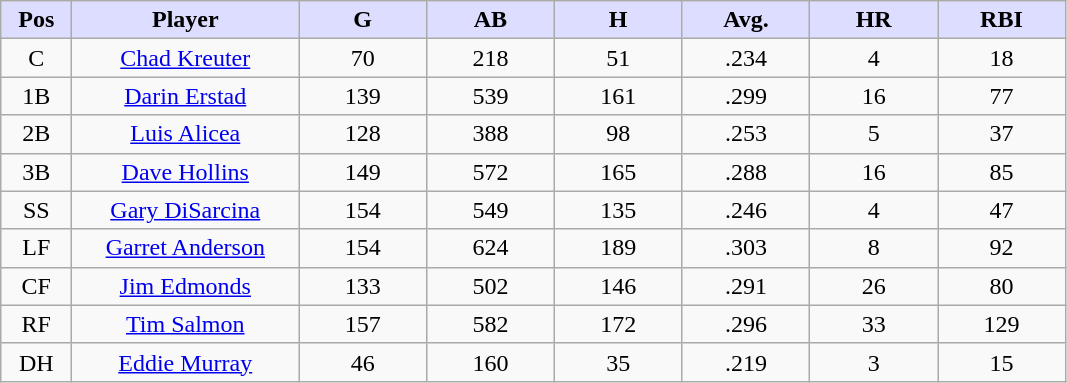<table class="wikitable sortable">
<tr>
<th style="background:#ddf; width:5%;">Pos</th>
<th style="background:#ddf; width:16%;">Player</th>
<th style="background:#ddf; width:9%;">G</th>
<th style="background:#ddf; width:9%;">AB</th>
<th style="background:#ddf; width:9%;">H</th>
<th style="background:#ddf; width:9%;">Avg.</th>
<th style="background:#ddf; width:9%;">HR</th>
<th style="background:#ddf; width:9%;">RBI</th>
</tr>
<tr style="text-align:center;">
<td>C</td>
<td><a href='#'>Chad Kreuter</a></td>
<td>70</td>
<td>218</td>
<td>51</td>
<td>.234</td>
<td>4</td>
<td>18</td>
</tr>
<tr style="text-align:center;">
<td>1B</td>
<td><a href='#'>Darin Erstad</a></td>
<td>139</td>
<td>539</td>
<td>161</td>
<td>.299</td>
<td>16</td>
<td>77</td>
</tr>
<tr style="text-align:center;">
<td>2B</td>
<td><a href='#'>Luis Alicea</a></td>
<td>128</td>
<td>388</td>
<td>98</td>
<td>.253</td>
<td>5</td>
<td>37</td>
</tr>
<tr style="text-align:center;">
<td>3B</td>
<td><a href='#'>Dave Hollins</a></td>
<td>149</td>
<td>572</td>
<td>165</td>
<td>.288</td>
<td>16</td>
<td>85</td>
</tr>
<tr style="text-align:center;">
<td>SS</td>
<td><a href='#'>Gary DiSarcina</a></td>
<td>154</td>
<td>549</td>
<td>135</td>
<td>.246</td>
<td>4</td>
<td>47</td>
</tr>
<tr style="text-align:center;">
<td>LF</td>
<td><a href='#'>Garret Anderson</a></td>
<td>154</td>
<td>624</td>
<td>189</td>
<td>.303</td>
<td>8</td>
<td>92</td>
</tr>
<tr style="text-align:center;">
<td>CF</td>
<td><a href='#'>Jim Edmonds</a></td>
<td>133</td>
<td>502</td>
<td>146</td>
<td>.291</td>
<td>26</td>
<td>80</td>
</tr>
<tr style="text-align:center;">
<td>RF</td>
<td><a href='#'>Tim Salmon</a></td>
<td>157</td>
<td>582</td>
<td>172</td>
<td>.296</td>
<td>33</td>
<td>129</td>
</tr>
<tr style="text-align:center;">
<td>DH</td>
<td><a href='#'>Eddie Murray</a></td>
<td>46</td>
<td>160</td>
<td>35</td>
<td>.219</td>
<td>3</td>
<td>15</td>
</tr>
</table>
